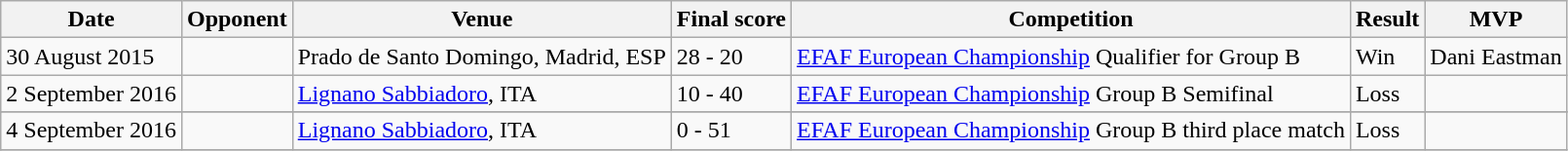<table class=wikitable>
<tr>
<th>Date</th>
<th>Opponent</th>
<th>Venue</th>
<th>Final score</th>
<th>Competition</th>
<th>Result</th>
<th>MVP</th>
</tr>
<tr>
<td>30 August 2015</td>
<td></td>
<td>Prado de Santo Domingo, Madrid, ESP</td>
<td>28 - 20</td>
<td><a href='#'>EFAF European Championship</a> Qualifier for Group B</td>
<td>Win</td>
<td>Dani Eastman </td>
</tr>
<tr>
<td>2 September 2016</td>
<td></td>
<td><a href='#'>Lignano Sabbiadoro</a>, ITA</td>
<td>10 - 40</td>
<td><a href='#'>EFAF European Championship</a> Group B Semifinal</td>
<td>Loss</td>
<td></td>
</tr>
<tr>
</tr>
<tr>
<td>4 September 2016</td>
<td></td>
<td><a href='#'>Lignano Sabbiadoro</a>, ITA</td>
<td>0 - 51</td>
<td><a href='#'>EFAF European Championship</a> Group B third place match</td>
<td>Loss</td>
<td></td>
</tr>
<tr>
</tr>
</table>
